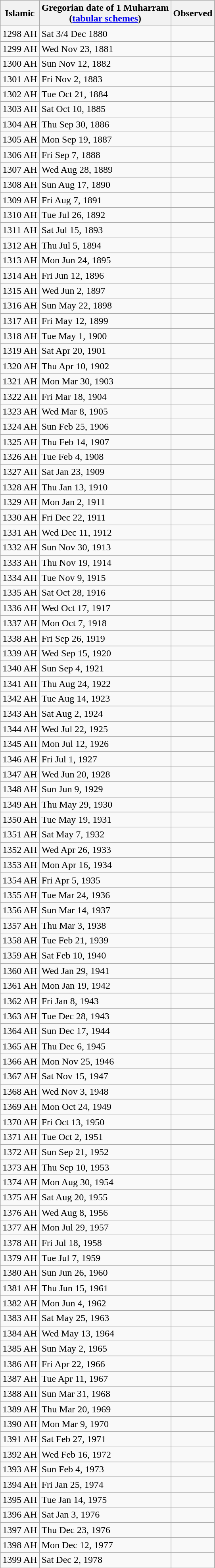<table class="wikitable" style="margin-right:0;">
<tr>
<th>Islamic</th>
<th>Gregorian date of 1 Muharram<br>(<a href='#'>tabular schemes</a>)</th>
<th>Observed</th>
</tr>
<tr>
<td>1298 AH</td>
<td>Sat 3/4 Dec 1880</td>
<td></td>
</tr>
<tr>
<td>1299 AH</td>
<td>Wed  Nov 23, 1881</td>
<td></td>
</tr>
<tr>
<td>1300 AH</td>
<td>Sun Nov 12, 1882</td>
<td></td>
</tr>
<tr>
<td>1301 AH</td>
<td>Fri  Nov 2, 1883</td>
<td></td>
</tr>
<tr>
<td>1302 AH</td>
<td>Tue  Oct 21, 1884</td>
<td></td>
</tr>
<tr>
<td>1303 AH</td>
<td>Sat  Oct 10, 1885</td>
<td></td>
</tr>
<tr>
<td>1304 AH</td>
<td>Thu  Sep 30, 1886</td>
<td></td>
</tr>
<tr>
<td>1305 AH</td>
<td>Mon  Sep 19, 1887</td>
<td></td>
</tr>
<tr>
<td>1306 AH</td>
<td>Fri Sep 7, 1888</td>
<td></td>
</tr>
<tr>
<td>1307 AH</td>
<td>Wed Aug 28, 1889</td>
<td></td>
</tr>
<tr>
<td>1308 AH</td>
<td>Sun  Aug 17, 1890</td>
<td></td>
</tr>
<tr>
<td>1309 AH</td>
<td>Fri Aug 7, 1891</td>
<td></td>
</tr>
<tr>
<td>1310 AH</td>
<td>Tue  Jul 26, 1892</td>
<td></td>
</tr>
<tr>
<td>1311 AH</td>
<td>Sat Jul 15, 1893</td>
<td></td>
</tr>
<tr>
<td>1312 AH</td>
<td>Thu Jul 5, 1894</td>
<td></td>
</tr>
<tr>
<td>1313 AH</td>
<td>Mon  Jun 24, 1895</td>
<td></td>
</tr>
<tr>
<td>1314 AH</td>
<td>Fri  Jun 12, 1896</td>
<td></td>
</tr>
<tr>
<td>1315 AH</td>
<td>Wed Jun 2, 1897</td>
<td></td>
</tr>
<tr>
<td>1316 AH</td>
<td>Sun  May 22, 1898</td>
<td></td>
</tr>
<tr>
<td>1317 AH</td>
<td>Fri  May 12, 1899</td>
<td></td>
</tr>
<tr>
<td>1318 AH</td>
<td>Tue  May 1, 1900</td>
<td></td>
</tr>
<tr>
<td>1319 AH</td>
<td>Sat  Apr 20, 1901</td>
<td></td>
</tr>
<tr>
<td>1320 AH</td>
<td>Thu  Apr 10, 1902</td>
<td></td>
</tr>
<tr>
<td>1321 AH</td>
<td>Mon  Mar 30, 1903</td>
<td></td>
</tr>
<tr>
<td>1322 AH</td>
<td>Fri Mar 18, 1904</td>
<td></td>
</tr>
<tr>
<td>1323 AH</td>
<td>Wed  Mar 8, 1905</td>
<td></td>
</tr>
<tr>
<td>1324 AH</td>
<td>Sun  Feb 25, 1906</td>
<td></td>
</tr>
<tr>
<td>1325 AH</td>
<td>Thu Feb 14, 1907</td>
<td></td>
</tr>
<tr>
<td>1326 AH</td>
<td>Tue Feb 4, 1908</td>
<td></td>
</tr>
<tr>
<td>1327 AH</td>
<td>Sat  Jan 23, 1909</td>
<td></td>
</tr>
<tr>
<td>1328 AH</td>
<td>Thu  Jan 13, 1910</td>
<td></td>
</tr>
<tr>
<td>1329 AH</td>
<td>Mon Jan 2, 1911</td>
<td></td>
</tr>
<tr>
<td>1330 AH</td>
<td>Fri  Dec 22, 1911</td>
<td></td>
</tr>
<tr>
<td>1331 AH</td>
<td>Wed  Dec 11, 1912</td>
<td></td>
</tr>
<tr>
<td>1332 AH</td>
<td>Sun  Nov 30, 1913</td>
<td></td>
</tr>
<tr>
<td>1333 AH</td>
<td>Thu  Nov 19, 1914</td>
<td></td>
</tr>
<tr>
<td>1334 AH</td>
<td>Tue  Nov 9, 1915</td>
<td></td>
</tr>
<tr>
<td>1335 AH</td>
<td>Sat  Oct 28, 1916</td>
<td></td>
</tr>
<tr>
<td>1336 AH</td>
<td>Wed Oct 17, 1917</td>
<td></td>
</tr>
<tr>
<td>1337 AH</td>
<td>Mon  Oct 7, 1918</td>
<td></td>
</tr>
<tr>
<td>1338 AH</td>
<td>Fri Sep 26, 1919</td>
<td></td>
</tr>
<tr>
<td>1339 AH</td>
<td>Wed Sep 15, 1920</td>
<td></td>
</tr>
<tr>
<td>1340 AH</td>
<td>Sun Sep 4, 1921</td>
<td></td>
</tr>
<tr>
<td>1341 AH</td>
<td>Thu  Aug 24, 1922</td>
<td></td>
</tr>
<tr>
<td>1342 AH</td>
<td>Tue Aug 14, 1923</td>
<td></td>
</tr>
<tr>
<td>1343 AH</td>
<td>Sat  Aug 2, 1924</td>
<td></td>
</tr>
<tr>
<td>1344 AH</td>
<td>Wed  Jul 22, 1925</td>
<td></td>
</tr>
<tr>
<td>1345 AH</td>
<td>Mon Jul 12, 1926</td>
<td></td>
</tr>
<tr>
<td>1346 AH</td>
<td>Fri Jul 1, 1927</td>
<td></td>
</tr>
<tr>
<td>1347 AH</td>
<td>Wed  Jun 20, 1928</td>
<td></td>
</tr>
<tr>
<td>1348 AH</td>
<td>Sun Jun 9, 1929</td>
<td></td>
</tr>
<tr>
<td>1349 AH</td>
<td>Thu May 29, 1930</td>
<td></td>
</tr>
<tr>
<td>1350 AH</td>
<td>Tue May 19, 1931</td>
<td></td>
</tr>
<tr>
<td>1351 AH</td>
<td>Sat May 7, 1932</td>
<td></td>
</tr>
<tr>
<td>1352 AH</td>
<td>Wed Apr 26, 1933</td>
<td></td>
</tr>
<tr>
<td>1353 AH</td>
<td>Mon  Apr 16, 1934</td>
<td></td>
</tr>
<tr>
<td>1354 AH</td>
<td>Fri  Apr 5, 1935</td>
<td></td>
</tr>
<tr>
<td>1355 AH</td>
<td>Tue  Mar 24, 1936</td>
<td></td>
</tr>
<tr>
<td>1356 AH</td>
<td>Sun Mar 14, 1937</td>
<td></td>
</tr>
<tr>
<td>1357 AH</td>
<td>Thu Mar 3, 1938</td>
<td></td>
</tr>
<tr>
<td>1358 AH</td>
<td>Tue  Feb 21, 1939</td>
<td></td>
</tr>
<tr>
<td>1359 AH</td>
<td>Sat  Feb 10, 1940</td>
<td></td>
</tr>
<tr>
<td>1360 AH</td>
<td>Wed  Jan 29, 1941</td>
<td></td>
</tr>
<tr>
<td>1361 AH</td>
<td>Mon  Jan 19, 1942</td>
<td></td>
</tr>
<tr>
<td>1362 AH</td>
<td>Fri  Jan 8, 1943</td>
<td></td>
</tr>
<tr>
<td>1363 AH</td>
<td>Tue Dec 28, 1943</td>
<td></td>
</tr>
<tr>
<td>1364 AH</td>
<td>Sun Dec 17, 1944</td>
<td></td>
</tr>
<tr>
<td>1365 AH</td>
<td>Thu  Dec 6, 1945</td>
<td></td>
</tr>
<tr>
<td>1366 AH</td>
<td>Mon Nov 25, 1946</td>
<td></td>
</tr>
<tr>
<td>1367 AH</td>
<td>Sat  Nov 15, 1947</td>
<td></td>
</tr>
<tr>
<td>1368 AH</td>
<td>Wed  Nov 3, 1948</td>
<td></td>
</tr>
<tr>
<td>1369 AH</td>
<td>Mon  Oct 24, 1949</td>
<td></td>
</tr>
<tr>
<td>1370 AH</td>
<td>Fri  Oct 13, 1950</td>
<td></td>
</tr>
<tr>
<td>1371 AH</td>
<td>Tue  Oct 2, 1951</td>
<td></td>
</tr>
<tr>
<td>1372 AH</td>
<td>Sun  Sep 21, 1952</td>
<td></td>
</tr>
<tr>
<td>1373 AH</td>
<td>Thu  Sep 10, 1953</td>
<td></td>
</tr>
<tr>
<td>1374 AH</td>
<td>Mon Aug 30, 1954</td>
<td></td>
</tr>
<tr>
<td>1375 AH</td>
<td>Sat Aug 20, 1955</td>
<td></td>
</tr>
<tr>
<td>1376 AH</td>
<td>Wed Aug 8, 1956</td>
<td></td>
</tr>
<tr>
<td>1377 AH</td>
<td>Mon Jul 29, 1957</td>
<td></td>
</tr>
<tr>
<td>1378 AH</td>
<td>Fri Jul 18, 1958</td>
<td></td>
</tr>
<tr>
<td>1379 AH</td>
<td>Tue Jul 7, 1959</td>
<td></td>
</tr>
<tr>
<td>1380 AH</td>
<td>Sun  Jun 26, 1960</td>
<td></td>
</tr>
<tr>
<td>1381 AH</td>
<td>Thu  Jun 15, 1961</td>
<td></td>
</tr>
<tr>
<td>1382 AH</td>
<td>Mon Jun 4, 1962</td>
<td></td>
</tr>
<tr>
<td>1383 AH</td>
<td>Sat May 25, 1963</td>
<td></td>
</tr>
<tr>
<td>1384 AH</td>
<td>Wed  May 13, 1964</td>
<td></td>
</tr>
<tr>
<td>1385 AH</td>
<td>Sun May 2, 1965</td>
<td></td>
</tr>
<tr>
<td>1386 AH</td>
<td>Fri  Apr 22, 1966</td>
<td></td>
</tr>
<tr>
<td>1387 AH</td>
<td>Tue  Apr 11, 1967</td>
<td></td>
</tr>
<tr>
<td>1388 AH</td>
<td>Sun  Mar 31, 1968</td>
<td></td>
</tr>
<tr>
<td>1389 AH</td>
<td>Thu  Mar 20, 1969</td>
<td></td>
</tr>
<tr>
<td>1390 AH</td>
<td>Mon  Mar 9, 1970</td>
<td></td>
</tr>
<tr>
<td>1391 AH</td>
<td>Sat Feb 27, 1971</td>
<td></td>
</tr>
<tr>
<td>1392 AH</td>
<td>Wed  Feb 16, 1972</td>
<td></td>
</tr>
<tr>
<td>1393 AH</td>
<td>Sun  Feb 4, 1973</td>
<td></td>
</tr>
<tr>
<td>1394 AH</td>
<td>Fri  Jan 25, 1974</td>
<td></td>
</tr>
<tr>
<td>1395 AH</td>
<td>Tue  Jan 14, 1975</td>
<td></td>
</tr>
<tr>
<td>1396 AH</td>
<td>Sat  Jan 3, 1976</td>
<td></td>
</tr>
<tr>
<td>1397 AH</td>
<td>Thu  Dec 23, 1976</td>
<td></td>
</tr>
<tr>
<td>1398 AH</td>
<td>Mon  Dec 12, 1977</td>
<td></td>
</tr>
<tr>
<td>1399 AH</td>
<td>Sat  Dec 2, 1978</td>
<td></td>
</tr>
</table>
